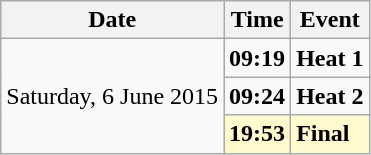<table class="wikitable">
<tr>
<th>Date</th>
<th>Time</th>
<th>Event</th>
</tr>
<tr>
<td rowspan="3">Saturday, 6 June 2015</td>
<td><strong>09:19</strong></td>
<td><strong>Heat 1</strong></td>
</tr>
<tr>
<td><strong>09:24</strong></td>
<td><strong>Heat 2</strong></td>
</tr>
<tr style="background-color:lemonchiffon;">
<td><strong>19:53</strong></td>
<td><strong>Final</strong></td>
</tr>
</table>
